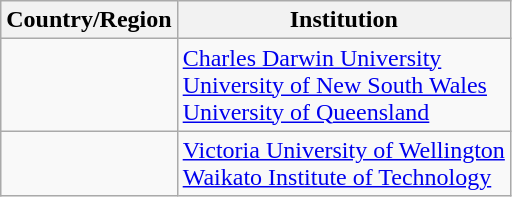<table class="wikitable sortable">
<tr>
<th>Country/Region</th>
<th>Institution</th>
</tr>
<tr>
<td></td>
<td><a href='#'>Charles Darwin University</a><br><a href='#'>University of New South Wales</a><br><a href='#'>University of Queensland</a></td>
</tr>
<tr>
<td></td>
<td><a href='#'>Victoria University of Wellington</a><br><a href='#'>Waikato Institute of Technology</a></td>
</tr>
</table>
